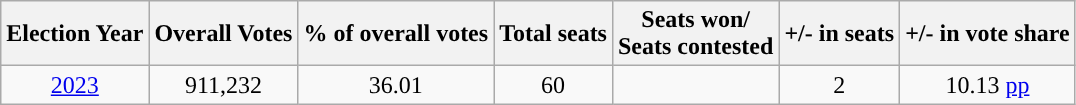<table class="wikitable sortable" style="text-align:center">
<tr>
<th Style="background-color:">Election Year</th>
<th Style="background-color:">Overall Votes</th>
<th Style="background-color:">% of overall votes</th>
<th Style="background-color:">Total seats</th>
<th Style="background-color:">Seats won/<br>Seats contested</th>
<th Style="background-color:">+/- in seats</th>
<th Style="background-color:">+/- in vote share</th>
</tr>
<tr>
<td><a href='#'>2023</a></td>
<td>911,232</td>
<td>36.01</td>
<td>60</td>
<td></td>
<td> 2</td>
<td> 10.13 <a href='#'>pp</a></td>
</tr>
</table>
